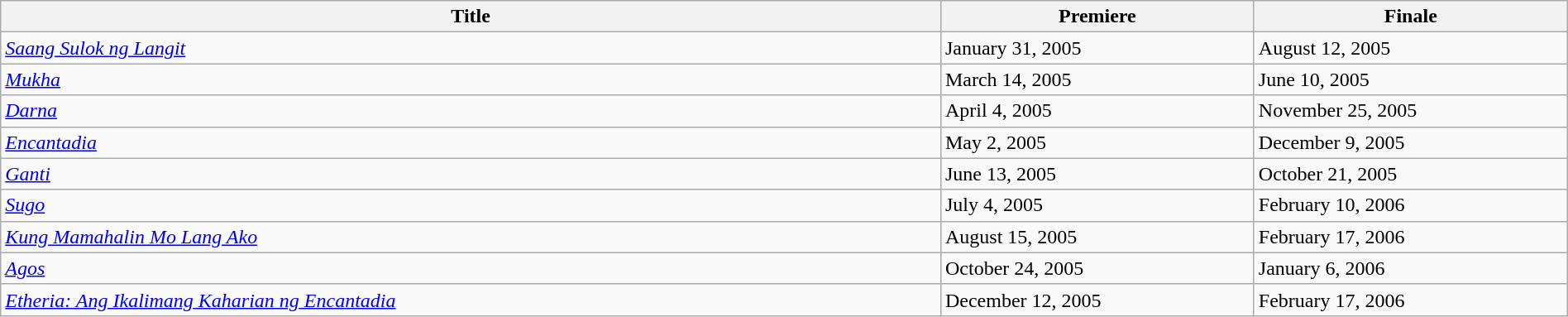<table class="wikitable sortable" width="100%">
<tr>
<th style="width:60%;">Title</th>
<th style="width:20%;">Premiere</th>
<th style="width:20%;">Finale</th>
</tr>
<tr>
<td><em><a href='#'>Saang Sulok ng Langit</a></em> </td>
<td>January 31, 2005</td>
<td>August 12, 2005</td>
</tr>
<tr>
<td><em><a href='#'>Mukha</a></em> </td>
<td>March 14, 2005</td>
<td>June 10, 2005</td>
</tr>
<tr>
<td><em><a href='#'>Darna</a></em></td>
<td>April 4, 2005</td>
<td>November 25, 2005</td>
</tr>
<tr>
<td><em><a href='#'>Encantadia</a></em></td>
<td>May 2, 2005</td>
<td>December 9, 2005</td>
</tr>
<tr>
<td><em><a href='#'>Ganti</a></em> </td>
<td>June 13, 2005</td>
<td>October 21, 2005</td>
</tr>
<tr>
<td><em><a href='#'>Sugo</a></em> </td>
<td>July 4, 2005</td>
<td>February 10, 2006</td>
</tr>
<tr>
<td><em><a href='#'>Kung Mamahalin Mo Lang Ako</a></em> </td>
<td>August 15, 2005</td>
<td>February 17, 2006</td>
</tr>
<tr>
<td><em><a href='#'>Agos</a></em> </td>
<td>October 24, 2005</td>
<td>January 6, 2006</td>
</tr>
<tr>
<td><em><a href='#'>Etheria: Ang Ikalimang Kaharian ng Encantadia</a></em> </td>
<td>December 12, 2005</td>
<td>February 17, 2006</td>
</tr>
</table>
